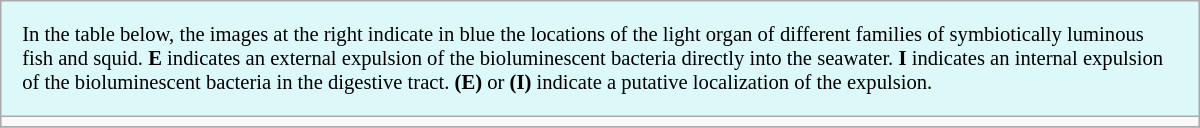<table class="wikitable mw-collapsible autocollapse" style="width:800px">
<tr>
<td style="padding:1em; font-size:86%; background:#ddf8f8;">In the table below, the images at the right indicate in blue the locations of the light organ of different families of symbiotically luminous fish and squid. <strong>E</strong> indicates an external expulsion of the bioluminescent bacteria directly into the seawater. <strong>I</strong> indicates an internal expulsion of the bioluminescent bacteria in the digestive tract. <strong>(E)</strong> or <strong>(I)</strong> indicate a putative localization of the expulsion.</td>
</tr>
<tr>
<td></td>
</tr>
<tr>
</tr>
</table>
